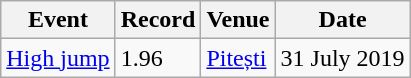<table class="wikitable">
<tr>
<th>Event</th>
<th>Record</th>
<th>Venue</th>
<th>Date</th>
</tr>
<tr>
<td><a href='#'>High jump</a></td>
<td>1.96</td>
<td><a href='#'>Pitești</a></td>
<td>31 July 2019</td>
</tr>
</table>
